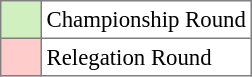<table bgcolor="#f7f8ff" cellpadding="3" cellspacing="0" border="1" style="font-size: 95%; border: gray solid 1px; border-collapse: collapse;text-align:center;">
<tr>
<td style="background: #D0F0C0;" width="20"></td>
<td bgcolor="#ffffff" align="left">Championship Round</td>
</tr>
<tr>
<td style="background: #FFCCCC;" width="20"></td>
<td bgcolor="#ffffff" align="left">Relegation Round</td>
</tr>
</table>
